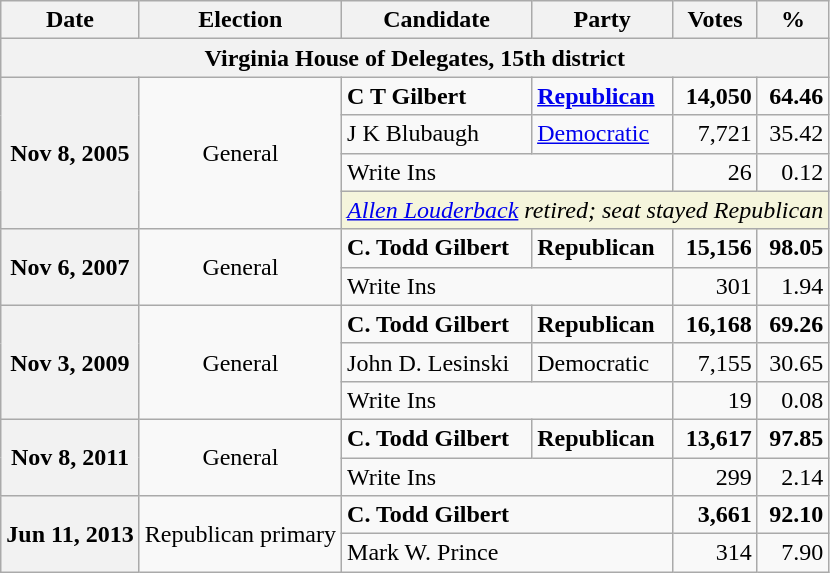<table class="wikitable">
<tr>
<th>Date</th>
<th>Election</th>
<th>Candidate</th>
<th>Party</th>
<th>Votes</th>
<th>%</th>
</tr>
<tr>
<th colspan="6">Virginia House of Delegates, 15th district</th>
</tr>
<tr>
<th rowspan="4">Nov 8, 2005</th>
<td rowspan="4" align="center">General</td>
<td><strong>C T Gilbert</strong></td>
<td><strong><a href='#'>Republican</a></strong></td>
<td align="right"><strong>14,050</strong></td>
<td align="right"><strong>64.46</strong></td>
</tr>
<tr>
<td>J K Blubaugh</td>
<td><a href='#'>Democratic</a></td>
<td align="right">7,721</td>
<td align="right">35.42</td>
</tr>
<tr>
<td colspan="2">Write Ins</td>
<td align="right">26</td>
<td align="right">0.12</td>
</tr>
<tr>
<td colspan="4" style="background:Beige"><em><a href='#'>Allen Louderback</a> retired; seat stayed Republican</em></td>
</tr>
<tr>
<th rowspan="2">Nov 6, 2007</th>
<td rowspan="2" align="center">General</td>
<td><strong>C. Todd Gilbert</strong></td>
<td><strong>Republican</strong></td>
<td align="right"><strong>15,156</strong></td>
<td align="right"><strong>98.05</strong></td>
</tr>
<tr>
<td colspan="2">Write Ins</td>
<td align="right">301</td>
<td align="right">1.94</td>
</tr>
<tr>
<th rowspan="3">Nov 3, 2009</th>
<td rowspan="3" align="center">General</td>
<td><strong>C. Todd Gilbert</strong></td>
<td><strong>Republican</strong></td>
<td align="right"><strong>16,168</strong></td>
<td align="right"><strong>69.26</strong></td>
</tr>
<tr>
<td>John D. Lesinski</td>
<td>Democratic</td>
<td align="right">7,155</td>
<td align="right">30.65</td>
</tr>
<tr>
<td colspan="2">Write Ins</td>
<td align="right">19</td>
<td align="right">0.08</td>
</tr>
<tr>
<th rowspan="2">Nov 8, 2011</th>
<td rowspan="2" align="center">General</td>
<td><strong>C. Todd Gilbert</strong></td>
<td><strong>Republican</strong></td>
<td align="right"><strong>13,617</strong></td>
<td align="right"><strong>97.85</strong></td>
</tr>
<tr>
<td colspan="2">Write Ins</td>
<td align="right">299</td>
<td align="right">2.14</td>
</tr>
<tr>
<th rowspan="2">Jun 11, 2013</th>
<td rowspan="2" align="center" >Republican primary</td>
<td colspan="2"><strong>C. Todd Gilbert</strong></td>
<td align="right"><strong>3,661</strong></td>
<td align="right"><strong>92.10</strong></td>
</tr>
<tr>
<td colspan="2">Mark W. Prince</td>
<td align="right">314</td>
<td align="right">7.90</td>
</tr>
</table>
